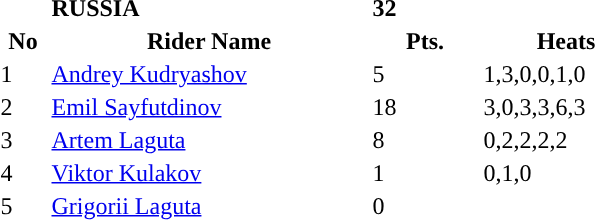<table class="toccolours">
<tr>
<td></td>
<td><strong>RUSSIA</strong></td>
<td><strong>32</strong></td>
</tr>
<tr style="background-color:">
<th width=30px>No</th>
<th width=210px>Rider Name</th>
<th width=70px>Pts.</th>
<th width=110px>Heats</th>
</tr>
<tr style="background-color:">
<td>1</td>
<td><a href='#'>Andrey Kudryashov</a></td>
<td>5</td>
<td>1,3,0,0,1,0</td>
</tr>
<tr style="background-color:">
<td>2</td>
<td><a href='#'>Emil Sayfutdinov</a></td>
<td>18</td>
<td>3,0,3,3,6,3</td>
</tr>
<tr style="background-color:">
<td>3</td>
<td><a href='#'>Artem Laguta</a></td>
<td>8</td>
<td>0,2,2,2,2</td>
</tr>
<tr style="background-color:">
<td>4</td>
<td><a href='#'>Viktor Kulakov</a></td>
<td>1</td>
<td>0,1,0</td>
</tr>
<tr style="background-color:">
<td>5</td>
<td><a href='#'>Grigorii Laguta</a></td>
<td>0</td>
<td></td>
</tr>
</table>
